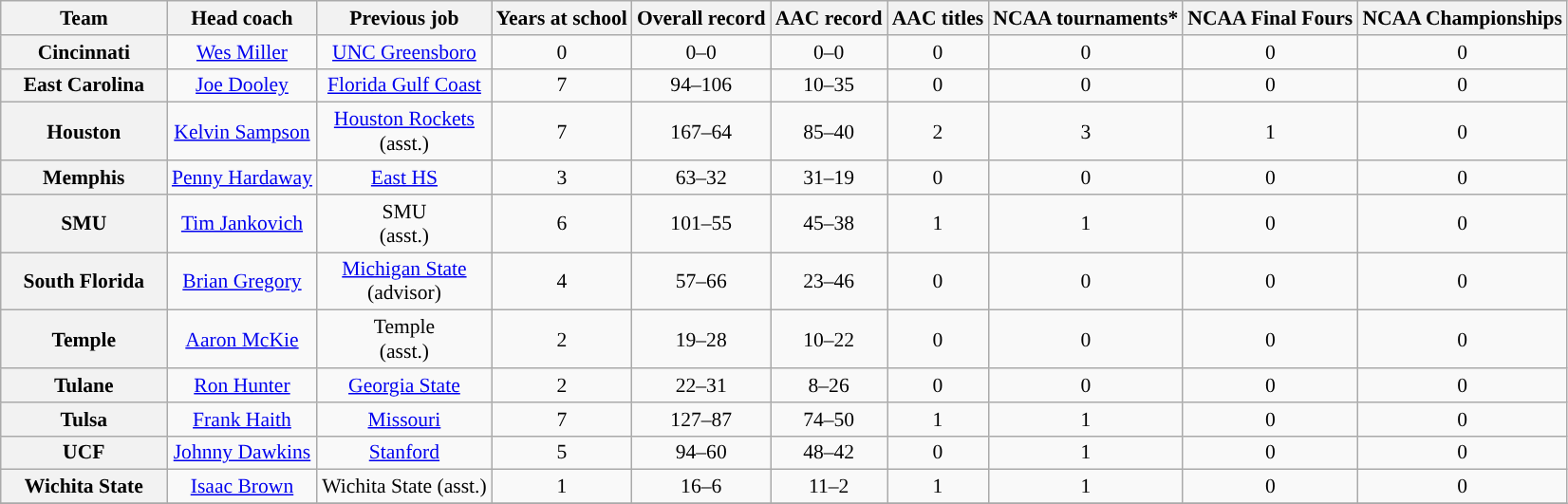<table class="wikitable sortable" style="text-align: center;font-size:90%;">
<tr>
<th width="110">Team</th>
<th>Head coach</th>
<th>Previous job</th>
<th>Years at school</th>
<th>Overall record</th>
<th>AAC record</th>
<th>AAC titles</th>
<th>NCAA tournaments*</th>
<th>NCAA Final Fours</th>
<th>NCAA Championships</th>
</tr>
<tr>
<th style=>Cincinnati</th>
<td><a href='#'>Wes Miller</a></td>
<td><a href='#'>UNC Greensboro</a></td>
<td>0</td>
<td>0–0</td>
<td>0–0</td>
<td>0</td>
<td>0</td>
<td>0</td>
<td>0</td>
</tr>
<tr>
<th style=>East Carolina</th>
<td><a href='#'>Joe Dooley</a></td>
<td><a href='#'>Florida Gulf Coast</a></td>
<td>7</td>
<td>94–106</td>
<td>10–35</td>
<td>0</td>
<td>0</td>
<td>0</td>
<td>0</td>
</tr>
<tr>
<th>Houston</th>
<td><a href='#'>Kelvin Sampson</a></td>
<td><a href='#'>Houston Rockets</a><br>(asst.)</td>
<td>7</td>
<td>167–64</td>
<td>85–40</td>
<td>2</td>
<td>3</td>
<td>1</td>
<td>0</td>
</tr>
<tr>
<th style=>Memphis</th>
<td><a href='#'>Penny Hardaway</a></td>
<td><a href='#'>East HS</a></td>
<td>3</td>
<td>63–32</td>
<td>31–19</td>
<td>0</td>
<td>0</td>
<td>0</td>
<td>0</td>
</tr>
<tr>
<th style=>SMU</th>
<td><a href='#'>Tim Jankovich</a></td>
<td>SMU<br>(asst.)</td>
<td>6</td>
<td>101–55</td>
<td>45–38</td>
<td>1</td>
<td>1</td>
<td>0</td>
<td>0</td>
</tr>
<tr>
<th style=>South Florida</th>
<td><a href='#'>Brian Gregory</a></td>
<td><a href='#'>Michigan State</a><br>(advisor)</td>
<td>4</td>
<td>57–66</td>
<td>23–46</td>
<td>0</td>
<td>0</td>
<td>0</td>
<td>0</td>
</tr>
<tr>
<th style=>Temple</th>
<td><a href='#'>Aaron McKie</a></td>
<td>Temple<br>(asst.)</td>
<td>2</td>
<td>19–28</td>
<td>10–22</td>
<td>0</td>
<td>0</td>
<td>0</td>
<td>0</td>
</tr>
<tr>
<th style=>Tulane</th>
<td><a href='#'>Ron Hunter</a></td>
<td><a href='#'>Georgia State</a></td>
<td>2</td>
<td>22–31</td>
<td>8–26</td>
<td>0</td>
<td>0</td>
<td>0</td>
<td>0</td>
</tr>
<tr>
<th style=>Tulsa</th>
<td><a href='#'>Frank Haith</a></td>
<td><a href='#'>Missouri</a></td>
<td>7</td>
<td>127–87</td>
<td>74–50</td>
<td>1</td>
<td>1</td>
<td>0</td>
<td>0</td>
</tr>
<tr>
<th style=>UCF</th>
<td><a href='#'>Johnny Dawkins</a></td>
<td><a href='#'>Stanford</a></td>
<td>5</td>
<td>94–60</td>
<td>48–42</td>
<td>0</td>
<td>1</td>
<td>0</td>
<td>0</td>
</tr>
<tr>
<th style=>Wichita State</th>
<td><a href='#'>Isaac Brown</a></td>
<td>Wichita State (asst.)</td>
<td>1</td>
<td>16–6</td>
<td>11–2</td>
<td>1</td>
<td>1</td>
<td>0</td>
<td>0</td>
</tr>
<tr>
</tr>
</table>
